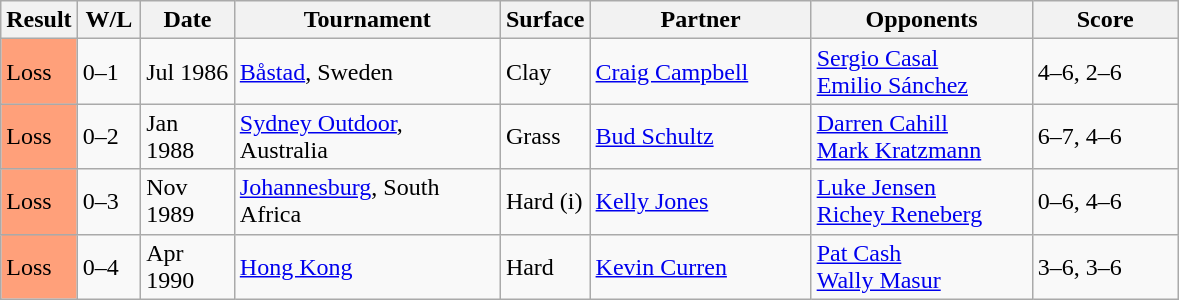<table class="sortable wikitable">
<tr>
<th style="width:40px">Result</th>
<th style="width:35px" class="unsortable">W/L</th>
<th style="width:55px">Date</th>
<th style="width:170px">Tournament</th>
<th style="width:50px">Surface</th>
<th style="width:140px">Partner</th>
<th style="width:140px">Opponents</th>
<th style="width:90px" class="unsortable">Score</th>
</tr>
<tr>
<td style="background:#ffa07a;">Loss</td>
<td>0–1</td>
<td>Jul 1986</td>
<td><a href='#'>Båstad</a>, Sweden</td>
<td>Clay</td>
<td> <a href='#'>Craig Campbell</a></td>
<td> <a href='#'>Sergio Casal</a> <br>  <a href='#'>Emilio Sánchez</a></td>
<td>4–6, 2–6</td>
</tr>
<tr>
<td style="background:#ffa07a;">Loss</td>
<td>0–2</td>
<td>Jan 1988</td>
<td><a href='#'>Sydney Outdoor</a>, Australia</td>
<td>Grass</td>
<td> <a href='#'>Bud Schultz</a></td>
<td> <a href='#'>Darren Cahill</a> <br>  <a href='#'>Mark Kratzmann</a></td>
<td>6–7, 4–6</td>
</tr>
<tr>
<td style="background:#ffa07a;">Loss</td>
<td>0–3</td>
<td>Nov 1989</td>
<td><a href='#'>Johannesburg</a>, South Africa</td>
<td>Hard (i)</td>
<td> <a href='#'>Kelly Jones</a></td>
<td> <a href='#'>Luke Jensen</a> <br>  <a href='#'>Richey Reneberg</a></td>
<td>0–6, 4–6</td>
</tr>
<tr>
<td style="background:#ffa07a;">Loss</td>
<td>0–4</td>
<td>Apr 1990</td>
<td><a href='#'>Hong Kong</a></td>
<td>Hard</td>
<td> <a href='#'>Kevin Curren</a></td>
<td> <a href='#'>Pat Cash</a> <br>  <a href='#'>Wally Masur</a></td>
<td>3–6, 3–6</td>
</tr>
</table>
